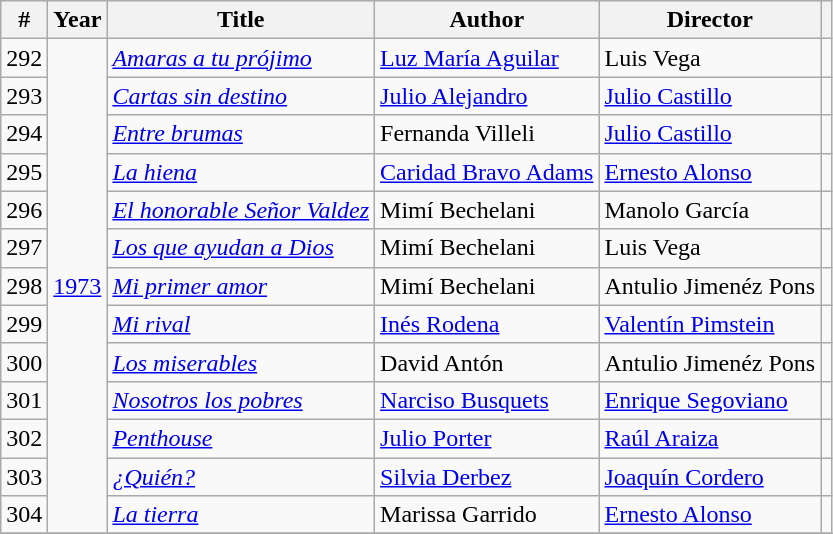<table class="wikitable sortable">
<tr>
<th>#</th>
<th>Year</th>
<th>Title</th>
<th>Author</th>
<th>Director</th>
<th></th>
</tr>
<tr>
<td>292</td>
<td rowspan="13"><a href='#'>1973</a></td>
<td><em><a href='#'>Amaras a tu prójimo</a></em></td>
<td><a href='#'>Luz María Aguilar</a></td>
<td>Luis Vega</td>
<td></td>
</tr>
<tr>
<td>293</td>
<td><em><a href='#'>Cartas sin destino</a></em></td>
<td><a href='#'>Julio Alejandro</a></td>
<td><a href='#'>Julio Castillo</a></td>
<td></td>
</tr>
<tr>
<td>294</td>
<td><em><a href='#'>Entre brumas</a></em></td>
<td>Fernanda Villeli</td>
<td><a href='#'>Julio Castillo</a></td>
<td></td>
</tr>
<tr>
<td>295</td>
<td><em><a href='#'>La hiena</a></em></td>
<td><a href='#'>Caridad Bravo Adams</a></td>
<td><a href='#'>Ernesto Alonso</a></td>
<td></td>
</tr>
<tr>
<td>296</td>
<td><em><a href='#'>El honorable Señor Valdez</a></em></td>
<td>Mimí Bechelani</td>
<td>Manolo García</td>
<td></td>
</tr>
<tr>
<td>297</td>
<td><em><a href='#'>Los que ayudan a Dios</a></em></td>
<td>Mimí Bechelani</td>
<td>Luis Vega</td>
<td></td>
</tr>
<tr>
<td>298</td>
<td><em><a href='#'>Mi primer amor</a></em></td>
<td>Mimí Bechelani</td>
<td>Antulio Jimenéz Pons</td>
<td></td>
</tr>
<tr>
<td>299</td>
<td><em><a href='#'>Mi rival</a></em></td>
<td><a href='#'>Inés Rodena</a></td>
<td><a href='#'>Valentín Pimstein</a></td>
<td></td>
</tr>
<tr>
<td>300</td>
<td><em><a href='#'>Los miserables</a></em></td>
<td>David Antón</td>
<td>Antulio Jimenéz Pons</td>
<td></td>
</tr>
<tr>
<td>301</td>
<td><em><a href='#'>Nosotros los pobres</a></em></td>
<td><a href='#'>Narciso Busquets</a></td>
<td><a href='#'>Enrique Segoviano</a></td>
<td></td>
</tr>
<tr>
<td>302</td>
<td><em><a href='#'>Penthouse</a></em></td>
<td><a href='#'>Julio Porter</a></td>
<td><a href='#'>Raúl Araiza</a></td>
<td></td>
</tr>
<tr>
<td>303</td>
<td><em><a href='#'>¿Quién?</a></em></td>
<td><a href='#'>Silvia Derbez</a></td>
<td><a href='#'>Joaquín Cordero</a></td>
<td></td>
</tr>
<tr>
<td>304</td>
<td><em><a href='#'>La tierra</a></em></td>
<td>Marissa Garrido</td>
<td><a href='#'>Ernesto Alonso</a></td>
<td></td>
</tr>
<tr>
</tr>
</table>
